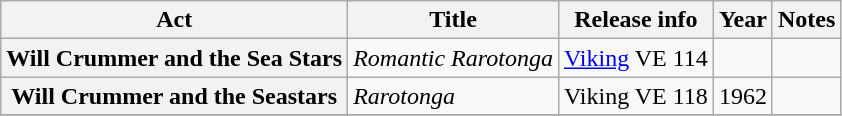<table class="wikitable plainrowheaders sortable">
<tr>
<th scope="col">Act</th>
<th scope="col">Title</th>
<th scope="col">Release info</th>
<th scope="col">Year</th>
<th scope="col" class="unsortable">Notes</th>
</tr>
<tr>
<th scope="row">Will Crummer and the  Sea Stars</th>
<td><em>Romantic Rarotonga</em></td>
<td><a href='#'>Viking</a> VE 114</td>
<td></td>
<td></td>
</tr>
<tr>
<th scope="row">Will Crummer and the Seastars</th>
<td><em>Rarotonga</em></td>
<td>Viking VE 118</td>
<td>1962</td>
<td></td>
</tr>
<tr>
</tr>
</table>
